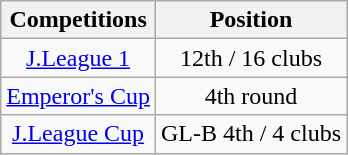<table class="wikitable" style="text-align:center;">
<tr>
<th>Competitions</th>
<th>Position</th>
</tr>
<tr>
<td><a href='#'>J.League 1</a></td>
<td>12th / 16 clubs</td>
</tr>
<tr>
<td><a href='#'>Emperor's Cup</a></td>
<td>4th round</td>
</tr>
<tr>
<td><a href='#'>J.League Cup</a></td>
<td>GL-B 4th / 4 clubs</td>
</tr>
</table>
